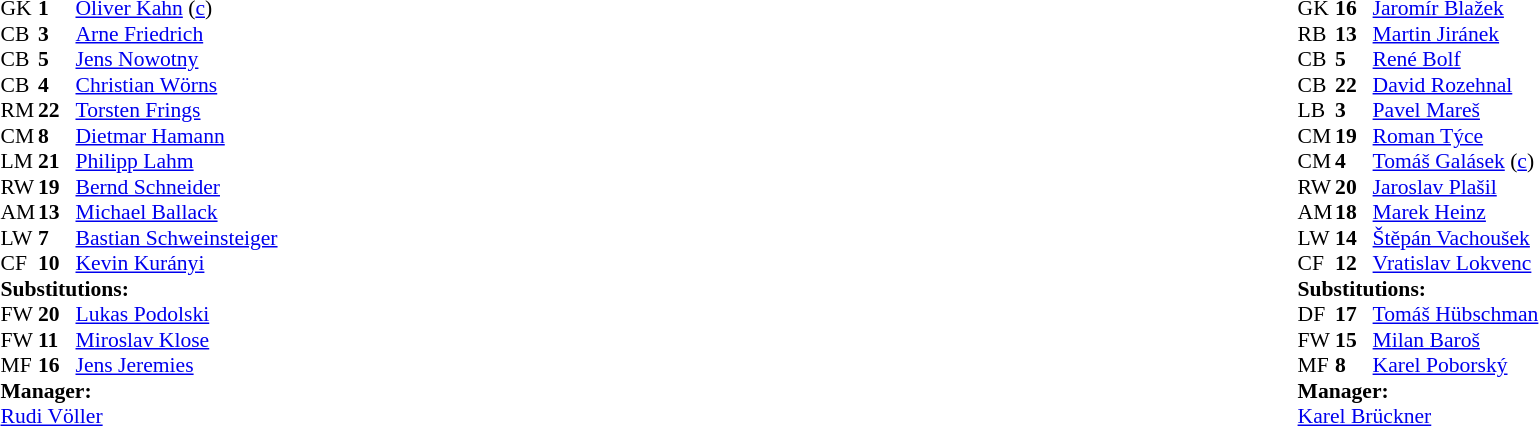<table style="width:100%;">
<tr>
<td style="vertical-align:top; width:40%;"><br><table style="font-size:90%" cellspacing="0" cellpadding="0">
<tr>
<th width="25"></th>
<th width="25"></th>
</tr>
<tr>
<td>GK</td>
<td><strong>1</strong></td>
<td><a href='#'>Oliver Kahn</a> (<a href='#'>c</a>)</td>
</tr>
<tr>
<td>CB</td>
<td><strong>3</strong></td>
<td><a href='#'>Arne Friedrich</a></td>
</tr>
<tr>
<td>CB</td>
<td><strong>5</strong></td>
<td><a href='#'>Jens Nowotny</a></td>
<td></td>
</tr>
<tr>
<td>CB</td>
<td><strong>4</strong></td>
<td><a href='#'>Christian Wörns</a></td>
<td></td>
</tr>
<tr>
<td>RM</td>
<td><strong>22</strong></td>
<td><a href='#'>Torsten Frings</a></td>
<td></td>
<td></td>
</tr>
<tr>
<td>CM</td>
<td><strong>8</strong></td>
<td><a href='#'>Dietmar Hamann</a></td>
<td></td>
<td></td>
</tr>
<tr>
<td>LM</td>
<td><strong>21</strong></td>
<td><a href='#'>Philipp Lahm</a></td>
<td></td>
</tr>
<tr>
<td>RW</td>
<td><strong>19</strong></td>
<td><a href='#'>Bernd Schneider</a></td>
</tr>
<tr>
<td>AM</td>
<td><strong>13</strong></td>
<td><a href='#'>Michael Ballack</a></td>
</tr>
<tr>
<td>LW</td>
<td><strong>7</strong></td>
<td><a href='#'>Bastian Schweinsteiger</a></td>
<td></td>
<td></td>
</tr>
<tr>
<td>CF</td>
<td><strong>10</strong></td>
<td><a href='#'>Kevin Kurányi</a></td>
</tr>
<tr>
<td colspan=3><strong>Substitutions:</strong></td>
</tr>
<tr>
<td>FW</td>
<td><strong>20</strong></td>
<td><a href='#'>Lukas Podolski</a></td>
<td></td>
<td></td>
</tr>
<tr>
<td>FW</td>
<td><strong>11</strong></td>
<td><a href='#'>Miroslav Klose</a></td>
<td></td>
<td></td>
</tr>
<tr>
<td>MF</td>
<td><strong>16</strong></td>
<td><a href='#'>Jens Jeremies</a></td>
<td></td>
<td></td>
</tr>
<tr>
<td colspan=3><strong>Manager:</strong></td>
</tr>
<tr>
<td colspan=3><a href='#'>Rudi Völler</a></td>
</tr>
</table>
</td>
<td valign="top"></td>
<td style="vertical-align:top; width:50%;"><br><table style="font-size:90%; margin:auto;" cellspacing="0" cellpadding="0">
<tr>
<th width=25></th>
<th width=25></th>
</tr>
<tr>
<td>GK</td>
<td><strong>16</strong></td>
<td><a href='#'>Jaromír Blažek</a></td>
</tr>
<tr>
<td>RB</td>
<td><strong>13</strong></td>
<td><a href='#'>Martin Jiránek</a></td>
</tr>
<tr>
<td>CB</td>
<td><strong>5</strong></td>
<td><a href='#'>René Bolf</a></td>
</tr>
<tr>
<td>CB</td>
<td><strong>22</strong></td>
<td><a href='#'>David Rozehnal</a></td>
</tr>
<tr>
<td>LB</td>
<td><strong>3</strong></td>
<td><a href='#'>Pavel Mareš</a></td>
</tr>
<tr>
<td>CM</td>
<td><strong>19</strong></td>
<td><a href='#'>Roman Týce</a></td>
<td></td>
</tr>
<tr>
<td>CM</td>
<td><strong>4</strong></td>
<td><a href='#'>Tomáš Galásek</a> (<a href='#'>c</a>)</td>
<td></td>
<td></td>
</tr>
<tr>
<td>RW</td>
<td><strong>20</strong></td>
<td><a href='#'>Jaroslav Plašil</a></td>
<td></td>
<td></td>
</tr>
<tr>
<td>AM</td>
<td><strong>18</strong></td>
<td><a href='#'>Marek Heinz</a></td>
</tr>
<tr>
<td>LW</td>
<td><strong>14</strong></td>
<td><a href='#'>Štěpán Vachoušek</a></td>
</tr>
<tr>
<td>CF</td>
<td><strong>12</strong></td>
<td><a href='#'>Vratislav Lokvenc</a></td>
<td></td>
<td></td>
</tr>
<tr>
<td colspan=3><strong>Substitutions:</strong></td>
</tr>
<tr>
<td>DF</td>
<td><strong>17</strong></td>
<td><a href='#'>Tomáš Hübschman</a></td>
<td></td>
<td></td>
</tr>
<tr>
<td>FW</td>
<td><strong>15</strong></td>
<td><a href='#'>Milan Baroš</a></td>
<td></td>
<td></td>
</tr>
<tr>
<td>MF</td>
<td><strong>8</strong></td>
<td><a href='#'>Karel Poborský</a></td>
<td></td>
<td></td>
</tr>
<tr>
<td colspan=3><strong>Manager:</strong></td>
</tr>
<tr>
<td colspan=3><a href='#'>Karel Brückner</a></td>
</tr>
</table>
</td>
</tr>
</table>
